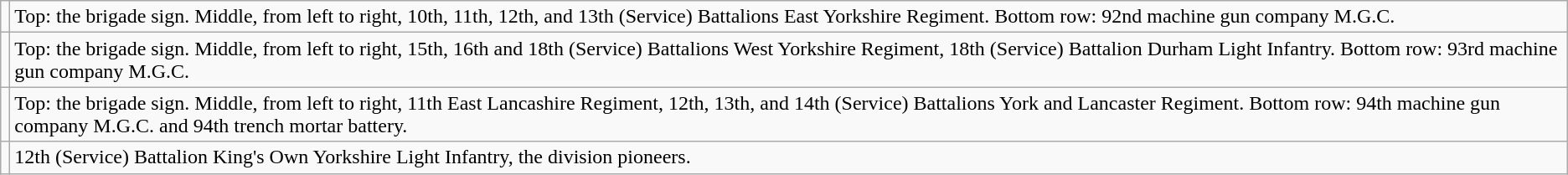<table class="wikitable">
<tr>
<td></td>
<td>Top: the brigade sign. Middle, from left to right, 10th, 11th, 12th, and 13th (Service) Battalions East Yorkshire Regiment. Bottom row: 92nd machine gun company M.G.C.</td>
</tr>
<tr>
<td></td>
<td>Top: the brigade sign. Middle, from left to right, 15th, 16th and 18th (Service) Battalions West Yorkshire Regiment, 18th (Service) Battalion Durham Light Infantry. Bottom row: 93rd machine gun company M.G.C.</td>
</tr>
<tr>
<td></td>
<td>Top: the brigade sign. Middle, from left to right, 11th East Lancashire Regiment, 12th, 13th, and 14th (Service) Battalions York and Lancaster Regiment. Bottom row: 94th machine gun company M.G.C. and 94th trench mortar battery.</td>
</tr>
<tr>
<td></td>
<td>12th (Service) Battalion King's Own Yorkshire Light Infantry, the division pioneers.</td>
</tr>
</table>
